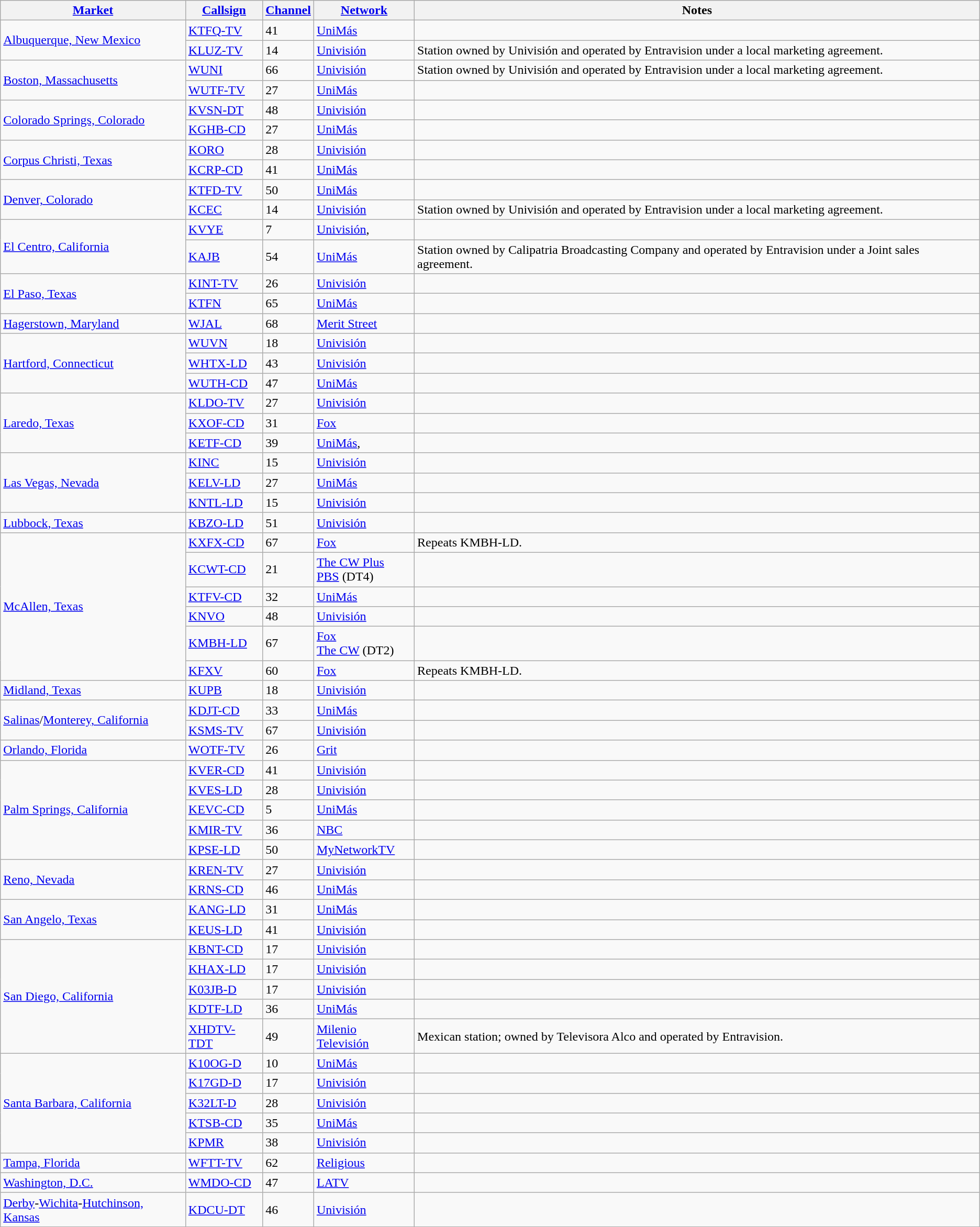<table class="sortable wikitable">
<tr>
<th><a href='#'>Market</a></th>
<th><a href='#'>Callsign</a></th>
<th><a href='#'>Channel</a></th>
<th><a href='#'>Network</a></th>
<th>Notes</th>
</tr>
<tr>
<td rowspan=2><a href='#'>Albuquerque, New Mexico</a></td>
<td><a href='#'>KTFQ-TV</a></td>
<td>41</td>
<td><a href='#'>UniMás</a></td>
<td></td>
</tr>
<tr>
<td><a href='#'>KLUZ-TV</a></td>
<td>14</td>
<td><a href='#'>Univisión</a></td>
<td>Station owned by Univisión and operated by Entravision under a local marketing agreement.</td>
</tr>
<tr>
<td rowspan=2><a href='#'>Boston, Massachusetts</a></td>
<td><a href='#'>WUNI</a></td>
<td>66</td>
<td><a href='#'>Univisión</a></td>
<td>Station owned by Univisión and operated by Entravision under a local marketing agreement.</td>
</tr>
<tr>
<td><a href='#'>WUTF-TV</a></td>
<td>27</td>
<td><a href='#'>UniMás</a></td>
<td></td>
</tr>
<tr>
<td rowspan=2><a href='#'>Colorado Springs, Colorado</a></td>
<td><a href='#'>KVSN-DT</a></td>
<td>48</td>
<td><a href='#'>Univisión</a></td>
<td></td>
</tr>
<tr>
<td><a href='#'>KGHB-CD</a></td>
<td>27</td>
<td><a href='#'>UniMás</a></td>
<td></td>
</tr>
<tr>
<td rowspan=2><a href='#'>Corpus Christi, Texas</a></td>
<td><a href='#'>KORO</a></td>
<td>28</td>
<td><a href='#'>Univisión</a></td>
<td></td>
</tr>
<tr>
<td><a href='#'>KCRP-CD</a></td>
<td>41</td>
<td><a href='#'>UniMás</a></td>
<td></td>
</tr>
<tr>
<td rowspan=2><a href='#'>Denver, Colorado</a></td>
<td><a href='#'>KTFD-TV</a></td>
<td>50</td>
<td><a href='#'>UniMás</a></td>
<td></td>
</tr>
<tr>
<td><a href='#'>KCEC</a></td>
<td>14</td>
<td><a href='#'>Univisión</a></td>
<td>Station owned by Univisión and operated by Entravision under a local marketing agreement.</td>
</tr>
<tr>
<td rowspan=2><a href='#'>El Centro, California</a></td>
<td><a href='#'>KVYE</a></td>
<td>7</td>
<td><a href='#'>Univisión</a>,</td>
<td></td>
</tr>
<tr>
<td><a href='#'>KAJB</a></td>
<td>54</td>
<td><a href='#'>UniMás</a></td>
<td>Station owned by Calipatria Broadcasting Company and operated by Entravision under a Joint sales agreement.</td>
</tr>
<tr>
<td rowspan=2><a href='#'>El Paso, Texas</a></td>
<td><a href='#'>KINT-TV</a></td>
<td>26</td>
<td><a href='#'>Univisión</a></td>
<td></td>
</tr>
<tr>
<td><a href='#'>KTFN</a></td>
<td>65</td>
<td><a href='#'>UniMás</a></td>
<td></td>
</tr>
<tr>
<td><a href='#'>Hagerstown, Maryland</a></td>
<td><a href='#'>WJAL</a></td>
<td>68</td>
<td><a href='#'>Merit Street</a></td>
<td></td>
</tr>
<tr>
<td rowspan=3><a href='#'>Hartford, Connecticut</a></td>
<td><a href='#'>WUVN</a></td>
<td>18</td>
<td><a href='#'>Univisión</a></td>
<td></td>
</tr>
<tr>
<td><a href='#'>WHTX-LD</a></td>
<td>43</td>
<td><a href='#'>Univisión</a></td>
<td></td>
</tr>
<tr>
<td><a href='#'>WUTH-CD</a></td>
<td>47</td>
<td><a href='#'>UniMás</a></td>
<td></td>
</tr>
<tr>
<td rowspan=3><a href='#'>Laredo, Texas</a></td>
<td><a href='#'>KLDO-TV</a></td>
<td>27</td>
<td><a href='#'>Univisión</a></td>
<td></td>
</tr>
<tr>
<td><a href='#'>KXOF-CD</a></td>
<td>31</td>
<td><a href='#'>Fox</a></td>
<td></td>
</tr>
<tr>
<td><a href='#'>KETF-CD</a></td>
<td>39</td>
<td><a href='#'>UniMás</a>,</td>
<td></td>
</tr>
<tr>
<td rowspan=3><a href='#'>Las Vegas, Nevada</a></td>
<td><a href='#'>KINC</a></td>
<td>15</td>
<td><a href='#'>Univisión</a></td>
<td></td>
</tr>
<tr>
<td><a href='#'>KELV-LD</a></td>
<td>27</td>
<td><a href='#'>UniMás</a></td>
<td></td>
</tr>
<tr>
<td><a href='#'>KNTL-LD</a></td>
<td>15</td>
<td><a href='#'>Univisión</a></td>
<td></td>
</tr>
<tr>
<td><a href='#'>Lubbock, Texas</a></td>
<td><a href='#'>KBZO-LD</a></td>
<td>51</td>
<td><a href='#'>Univisión</a></td>
<td></td>
</tr>
<tr>
<td rowspan=6><a href='#'>McAllen, Texas</a></td>
<td><a href='#'>KXFX-CD</a></td>
<td>67</td>
<td><a href='#'>Fox</a></td>
<td>Repeats KMBH-LD.</td>
</tr>
<tr>
<td><a href='#'>KCWT-CD</a></td>
<td>21</td>
<td><a href='#'>The CW Plus</a><br><a href='#'>PBS</a> (DT4)</td>
<td></td>
</tr>
<tr>
<td><a href='#'>KTFV-CD</a></td>
<td>32</td>
<td><a href='#'>UniMás</a></td>
<td></td>
</tr>
<tr>
<td><a href='#'>KNVO</a></td>
<td>48</td>
<td><a href='#'>Univisión</a></td>
<td></td>
</tr>
<tr>
<td><a href='#'>KMBH-LD</a></td>
<td>67</td>
<td><a href='#'>Fox</a><br><a href='#'>The CW</a> (DT2)</td>
<td></td>
</tr>
<tr>
<td><a href='#'>KFXV</a></td>
<td>60</td>
<td><a href='#'>Fox</a></td>
<td>Repeats KMBH-LD.</td>
</tr>
<tr>
<td><a href='#'>Midland, Texas</a></td>
<td><a href='#'>KUPB</a></td>
<td>18</td>
<td><a href='#'>Univisión</a></td>
<td></td>
</tr>
<tr>
<td rowspan=2><a href='#'>Salinas</a>/<a href='#'>Monterey, California</a></td>
<td><a href='#'>KDJT-CD</a></td>
<td>33</td>
<td><a href='#'>UniMás</a></td>
<td></td>
</tr>
<tr>
<td><a href='#'>KSMS-TV</a></td>
<td>67</td>
<td><a href='#'>Univisión</a></td>
<td></td>
</tr>
<tr>
<td><a href='#'>Orlando, Florida</a></td>
<td><a href='#'>WOTF-TV</a></td>
<td>26</td>
<td><a href='#'>Grit</a></td>
<td></td>
</tr>
<tr>
<td rowspan=5><a href='#'>Palm Springs, California</a></td>
<td><a href='#'>KVER-CD</a></td>
<td>41</td>
<td><a href='#'>Univisión</a></td>
<td></td>
</tr>
<tr>
<td><a href='#'>KVES-LD</a></td>
<td>28</td>
<td><a href='#'>Univisión</a></td>
<td></td>
</tr>
<tr>
<td><a href='#'>KEVC-CD</a></td>
<td>5</td>
<td><a href='#'>UniMás</a></td>
<td></td>
</tr>
<tr>
<td><a href='#'>KMIR-TV</a></td>
<td>36</td>
<td><a href='#'>NBC</a></td>
<td></td>
</tr>
<tr>
<td><a href='#'>KPSE-LD</a></td>
<td>50</td>
<td><a href='#'>MyNetworkTV</a></td>
<td></td>
</tr>
<tr>
<td rowspan=2><a href='#'>Reno, Nevada</a></td>
<td><a href='#'>KREN-TV</a></td>
<td>27</td>
<td><a href='#'>Univisión</a></td>
<td></td>
</tr>
<tr>
<td><a href='#'>KRNS-CD</a></td>
<td>46</td>
<td><a href='#'>UniMás</a></td>
<td></td>
</tr>
<tr>
<td rowspan=2><a href='#'>San Angelo, Texas</a></td>
<td><a href='#'>KANG-LD</a></td>
<td>31</td>
<td><a href='#'>UniMás</a></td>
<td></td>
</tr>
<tr>
<td><a href='#'>KEUS-LD</a></td>
<td>41</td>
<td><a href='#'>Univisión</a></td>
<td></td>
</tr>
<tr>
<td rowspan=5><a href='#'>San Diego, California</a></td>
<td><a href='#'>KBNT-CD</a></td>
<td>17</td>
<td><a href='#'>Univisión</a></td>
<td></td>
</tr>
<tr>
<td><a href='#'>KHAX-LD</a></td>
<td>17</td>
<td><a href='#'>Univisión</a></td>
<td></td>
</tr>
<tr>
<td><a href='#'>K03JB-D</a></td>
<td>17</td>
<td><a href='#'>Univisión</a></td>
<td></td>
</tr>
<tr>
<td><a href='#'>KDTF-LD</a></td>
<td>36</td>
<td><a href='#'>UniMás</a></td>
<td></td>
</tr>
<tr>
<td><a href='#'>XHDTV-TDT</a></td>
<td>49</td>
<td><a href='#'>Milenio Televisión</a></td>
<td>Mexican station; owned by Televisora Alco and operated by Entravision.</td>
</tr>
<tr>
<td rowspan=5><a href='#'>Santa Barbara, California</a></td>
<td><a href='#'>K10OG-D</a></td>
<td>10</td>
<td><a href='#'>UniMás</a></td>
<td></td>
</tr>
<tr>
<td><a href='#'>K17GD-D</a></td>
<td>17</td>
<td><a href='#'>Univisión</a></td>
<td></td>
</tr>
<tr>
<td><a href='#'>K32LT-D</a></td>
<td>28</td>
<td><a href='#'>Univisión</a></td>
<td></td>
</tr>
<tr>
<td><a href='#'>KTSB-CD</a></td>
<td>35</td>
<td><a href='#'>UniMás</a></td>
<td></td>
</tr>
<tr>
<td><a href='#'>KPMR</a></td>
<td>38</td>
<td><a href='#'>Univisión</a></td>
<td></td>
</tr>
<tr>
<td><a href='#'>Tampa, Florida</a></td>
<td><a href='#'>WFTT-TV</a></td>
<td>62</td>
<td><a href='#'>Religious</a></td>
<td></td>
</tr>
<tr>
<td><a href='#'>Washington, D.C.</a></td>
<td><a href='#'>WMDO-CD</a></td>
<td>47</td>
<td><a href='#'>LATV</a></td>
<td></td>
</tr>
<tr>
<td><a href='#'>Derby</a>-<a href='#'>Wichita</a>-<a href='#'>Hutchinson, Kansas</a></td>
<td><a href='#'>KDCU-DT</a></td>
<td>46</td>
<td><a href='#'>Univisión</a></td>
<td></td>
</tr>
</table>
